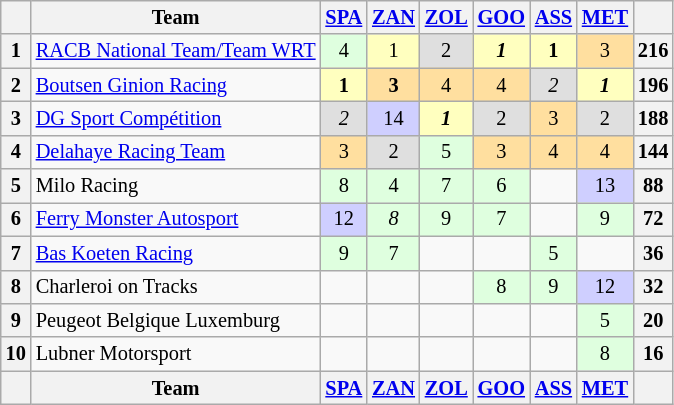<table class="wikitable" style="font-size: 85%; text-align: center;">
<tr valign="top">
<th valign=middle></th>
<th valign=middle>Team</th>
<th><a href='#'>SPA</a><br></th>
<th><a href='#'>ZAN</a><br></th>
<th><a href='#'>ZOL</a><br></th>
<th><a href='#'>GOO</a><br></th>
<th><a href='#'>ASS</a><br></th>
<th><a href='#'>MET</a><br></th>
<th valign=middle></th>
</tr>
<tr>
<th>1</th>
<td align=left> <a href='#'>RACB National Team/Team WRT</a></td>
<td style="background:#dfffdf;">4</td>
<td style="background:#ffffbf;">1</td>
<td style="background:#dfdfdf;">2</td>
<td style="background:#ffffbf;"><strong><em>1</em></strong></td>
<td style="background:#ffffbf;"><strong>1</strong></td>
<td style="background:#ffdf9f;">3</td>
<th>216</th>
</tr>
<tr>
<th>2</th>
<td align=left> <a href='#'>Boutsen Ginion Racing</a></td>
<td style="background:#ffffbf;"><strong>1</strong></td>
<td style="background:#ffdf9f;"><strong>3</strong></td>
<td style="background:#ffdf9f;">4</td>
<td style="background:#ffdf9f;">4</td>
<td style="background:#dfdfdf;"><em>2</em></td>
<td style="background:#ffffbf;"><strong><em>1</em></strong></td>
<th>196</th>
</tr>
<tr>
<th>3</th>
<td align=left> <a href='#'>DG Sport Compétition</a></td>
<td style="background:#dfdfdf;"><em>2</em></td>
<td style="background:#cfcfff;">14</td>
<td style="background:#ffffbf;"><strong><em>1</em></strong></td>
<td style="background:#dfdfdf;">2</td>
<td style="background:#ffdf9f;">3</td>
<td style="background:#dfdfdf;">2</td>
<th>188</th>
</tr>
<tr>
<th>4</th>
<td align=left> <a href='#'>Delahaye Racing Team</a></td>
<td style="background:#ffdf9f;">3</td>
<td style="background:#dfdfdf;">2</td>
<td style="background:#dfffdf;">5</td>
<td style="background:#ffdf9f;">3</td>
<td style="background:#ffdf9f;">4</td>
<td style="background:#ffdf9f;">4</td>
<th>144</th>
</tr>
<tr>
<th>5</th>
<td align=left> Milo Racing</td>
<td style="background:#dfffdf;">8</td>
<td style="background:#dfffdf;">4</td>
<td style="background:#dfffdf;">7</td>
<td style="background:#dfffdf;">6</td>
<td></td>
<td style="background:#cfcfff;">13</td>
<th>88</th>
</tr>
<tr>
<th>6</th>
<td align=left> <a href='#'>Ferry Monster Autosport</a></td>
<td style="background:#cfcfff;">12</td>
<td style="background:#dfffdf;"><em>8</em></td>
<td style="background:#dfffdf;">9</td>
<td style="background:#dfffdf;">7</td>
<td></td>
<td style="background:#dfffdf;">9</td>
<th>72</th>
</tr>
<tr>
<th>7</th>
<td align=left> <a href='#'>Bas Koeten Racing</a></td>
<td style="background:#dfffdf;">9</td>
<td style="background:#dfffdf;">7</td>
<td></td>
<td></td>
<td style="background:#dfffdf;">5</td>
<td></td>
<th>36</th>
</tr>
<tr>
<th>8</th>
<td align=left> Charleroi on Tracks</td>
<td></td>
<td></td>
<td></td>
<td style="background:#dfffdf;">8</td>
<td style="background:#dfffdf;">9</td>
<td style="background:#cfcfff;">12</td>
<th>32</th>
</tr>
<tr>
<th>9</th>
<td align=left> Peugeot Belgique Luxemburg</td>
<td></td>
<td></td>
<td></td>
<td></td>
<td></td>
<td style="background:#dfffdf;">5</td>
<th>20</th>
</tr>
<tr>
<th>10</th>
<td align=left> Lubner Motorsport</td>
<td></td>
<td></td>
<td></td>
<td></td>
<td></td>
<td style="background:#dfffdf;">8</td>
<th>16</th>
</tr>
<tr valign="top">
<th valign=middle></th>
<th valign=middle>Team</th>
<th><a href='#'>SPA</a><br></th>
<th><a href='#'>ZAN</a><br></th>
<th><a href='#'>ZOL</a><br></th>
<th><a href='#'>GOO</a><br></th>
<th><a href='#'>ASS</a><br></th>
<th><a href='#'>MET</a><br></th>
<th valign=middle></th>
</tr>
</table>
